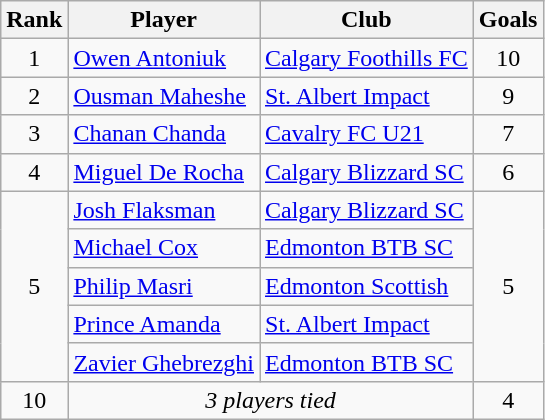<table class="wikitable" style="text-align:center">
<tr>
<th>Rank</th>
<th>Player</th>
<th>Club</th>
<th>Goals</th>
</tr>
<tr>
<td>1</td>
<td style="text-align:left"> <a href='#'>Owen Antoniuk</a></td>
<td style="text-align:left"><a href='#'>Calgary Foothills FC</a></td>
<td>10</td>
</tr>
<tr>
<td>2</td>
<td style="text-align:left"> <a href='#'>Ousman Maheshe</a></td>
<td style="text-align:left"><a href='#'>St. Albert Impact</a></td>
<td>9</td>
</tr>
<tr>
<td>3</td>
<td style="text-align:left"> <a href='#'>Chanan Chanda</a></td>
<td style="text-align:left"><a href='#'>Cavalry FC U21</a></td>
<td>7</td>
</tr>
<tr>
<td>4</td>
<td style="text-align:left"> <a href='#'>Miguel De Rocha</a></td>
<td style="text-align:left"><a href='#'>Calgary Blizzard SC</a></td>
<td>6</td>
</tr>
<tr>
<td rowspan="5">5</td>
<td style="text-align:left"> <a href='#'>Josh Flaksman</a></td>
<td style="text-align:left"><a href='#'>Calgary Blizzard SC</a></td>
<td rowspan="5">5</td>
</tr>
<tr>
<td style="text-align:left"> <a href='#'>Michael Cox</a></td>
<td style="text-align:left"><a href='#'>Edmonton BTB SC</a></td>
</tr>
<tr>
<td style="text-align:left"> <a href='#'>Philip Masri</a></td>
<td style="text-align:left"><a href='#'>Edmonton Scottish</a></td>
</tr>
<tr>
<td style="text-align:left"> <a href='#'>Prince Amanda</a></td>
<td style="text-align:left"><a href='#'>St. Albert Impact</a></td>
</tr>
<tr>
<td style="text-align:left"> <a href='#'>Zavier Ghebrezghi</a></td>
<td style="text-align:left"><a href='#'>Edmonton BTB SC</a></td>
</tr>
<tr>
<td style="text-align:center">10</td>
<td style="text-align:center" colspan="2"><em>3 players tied</em></td>
<td style="text-align:center">4</td>
</tr>
</table>
